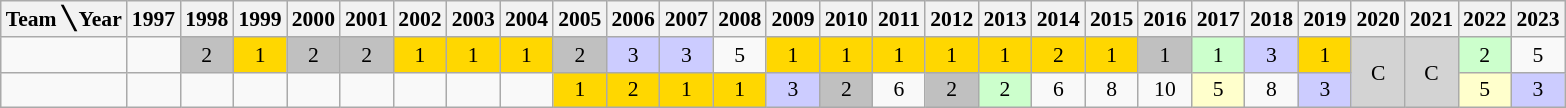<table class=wikitable style="text-align:center; font-size:90%;">
<tr>
<th>Team ╲ Year</th>
<th>1997</th>
<th>1998</th>
<th>1999</th>
<th>2000</th>
<th>2001</th>
<th>2002</th>
<th>2003</th>
<th>2004</th>
<th>2005</th>
<th>2006</th>
<th>2007</th>
<th>2008</th>
<th>2009</th>
<th>2010</th>
<th>2011</th>
<th>2012</th>
<th>2013</th>
<th>2014</th>
<th>2015</th>
<th>2016</th>
<th>2017</th>
<th>2018</th>
<th>2019</th>
<th>2020</th>
<th>2021</th>
<th>2022</th>
<th>2023</th>
</tr>
<tr>
<td align=left><strong></strong></td>
<td></td>
<td bgcolor=silver>2</td>
<td bgcolor=gold>1</td>
<td bgcolor=silver>2</td>
<td bgcolor=silver>2</td>
<td bgcolor=gold>1</td>
<td bgcolor=gold>1</td>
<td bgcolor=gold>1</td>
<td bgcolor=silver>2</td>
<td bgcolor=ccccff>3</td>
<td bgcolor=ccccff>3</td>
<td>5</td>
<td bgcolor=gold>1</td>
<td bgcolor=gold>1</td>
<td bgcolor=gold>1</td>
<td bgcolor=gold>1</td>
<td bgcolor=gold>1</td>
<td bgcolor=gold>2</td>
<td bgcolor=gold>1</td>
<td bgcolor=silver>1</td>
<td bgcolor=CCFFCC>1</td>
<td bgcolor=ccccff>3</td>
<td bgcolor=gold>1</td>
<td bgcolor=D3D3D3 rowspan=3>C</td>
<td bgcolor=D3D3D3 rowspan=3>C</td>
<td bgcolor=CCFFCC>2</td>
<td>5</td>
</tr>
<tr>
<td align=left><strong></strong></td>
<td></td>
<td></td>
<td></td>
<td></td>
<td></td>
<td></td>
<td></td>
<td></td>
<td bgcolor=gold>1</td>
<td bgcolor=gold>2</td>
<td bgcolor=gold>1</td>
<td bgcolor=gold>1</td>
<td bgcolor=ccccff>3</td>
<td bgcolor=silver>2</td>
<td>6</td>
<td bgcolor=silver>2</td>
<td bgcolor=CCFFCC>2</td>
<td>6</td>
<td>8</td>
<td>10</td>
<td bgcolor=FFFFCC>5</td>
<td>8</td>
<td bgcolor=ccccff>3</td>
<td bgcolor=FFFFCC>5</td>
<td bgcolor=ccccff>3</td>
</tr>
</table>
